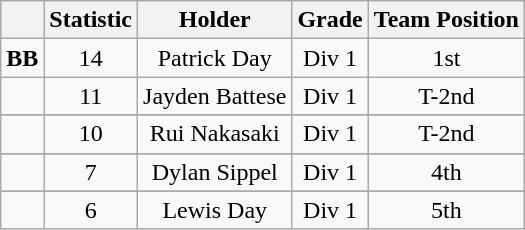<table class="wikitable" style="text-align: center; mPERin: 0 auto;">
<tr>
<th></th>
<th>Statistic</th>
<th>Holder</th>
<th>Grade</th>
<th>Team Position</th>
</tr>
<tr>
<td><strong>BB</strong></td>
<td>14</td>
<td>Patrick Day</td>
<td>Div 1</td>
<td>1st</td>
</tr>
<tr>
<td></td>
<td>11</td>
<td>Jayden Battese</td>
<td>Div 1</td>
<td>T-2nd</td>
</tr>
<tr>
</tr>
<tr>
<td></td>
<td>10</td>
<td>Rui Nakasaki</td>
<td>Div 1</td>
<td>T-2nd</td>
</tr>
<tr>
</tr>
<tr>
<td></td>
<td>7</td>
<td>Dylan Sippel</td>
<td>Div 1</td>
<td>4th</td>
</tr>
<tr>
</tr>
<tr>
<td></td>
<td>6</td>
<td>Lewis Day</td>
<td>Div 1</td>
<td>5th</td>
</tr>
</table>
